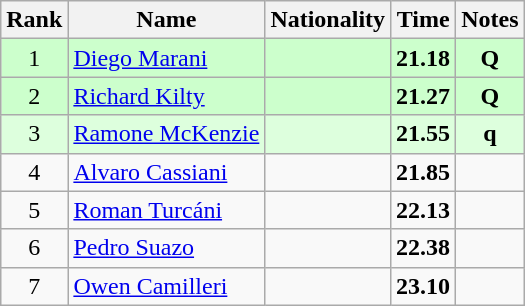<table class="wikitable sortable" style="text-align:center">
<tr>
<th>Rank</th>
<th>Name</th>
<th>Nationality</th>
<th>Time</th>
<th>Notes</th>
</tr>
<tr bgcolor=ccffcc>
<td>1</td>
<td align=left><a href='#'>Diego Marani</a></td>
<td align=left></td>
<td><strong>21.18</strong></td>
<td><strong>Q</strong></td>
</tr>
<tr bgcolor=ccffcc>
<td>2</td>
<td align=left><a href='#'>Richard Kilty</a></td>
<td align=left></td>
<td><strong>21.27</strong></td>
<td><strong>Q</strong></td>
</tr>
<tr bgcolor=ddffdd>
<td>3</td>
<td align=left><a href='#'>Ramone McKenzie</a></td>
<td align=left></td>
<td><strong>21.55</strong></td>
<td><strong>q</strong></td>
</tr>
<tr>
<td>4</td>
<td align=left><a href='#'>Alvaro Cassiani</a></td>
<td align=left></td>
<td><strong>21.85</strong></td>
<td></td>
</tr>
<tr>
<td>5</td>
<td align=left><a href='#'>Roman Turcáni</a></td>
<td align=left></td>
<td><strong>22.13</strong></td>
<td></td>
</tr>
<tr>
<td>6</td>
<td align=left><a href='#'>Pedro Suazo</a></td>
<td align=left></td>
<td><strong>22.38</strong></td>
<td></td>
</tr>
<tr>
<td>7</td>
<td align=left><a href='#'>Owen Camilleri</a></td>
<td align=left></td>
<td><strong>23.10</strong></td>
<td></td>
</tr>
</table>
